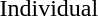<table>
<tr>
<td>Individual <br> </td>
<td></td>
<td></td>
<td></td>
</tr>
</table>
